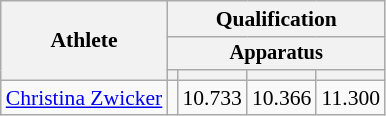<table class="wikitable" style="font-size:90%">
<tr>
<th rowspan=3>Athlete</th>
<th colspan=4>Qualification</th>
</tr>
<tr style="font-size:95%">
<th colspan=4>Apparatus</th>
</tr>
<tr style="font-size:95%">
<th></th>
<th></th>
<th></th>
<th></th>
</tr>
<tr align=center>
<td align=left><a href='#'>Christina Zwicker</a></td>
<td></td>
<td>10.733</td>
<td>10.366</td>
<td>11.300</td>
</tr>
</table>
